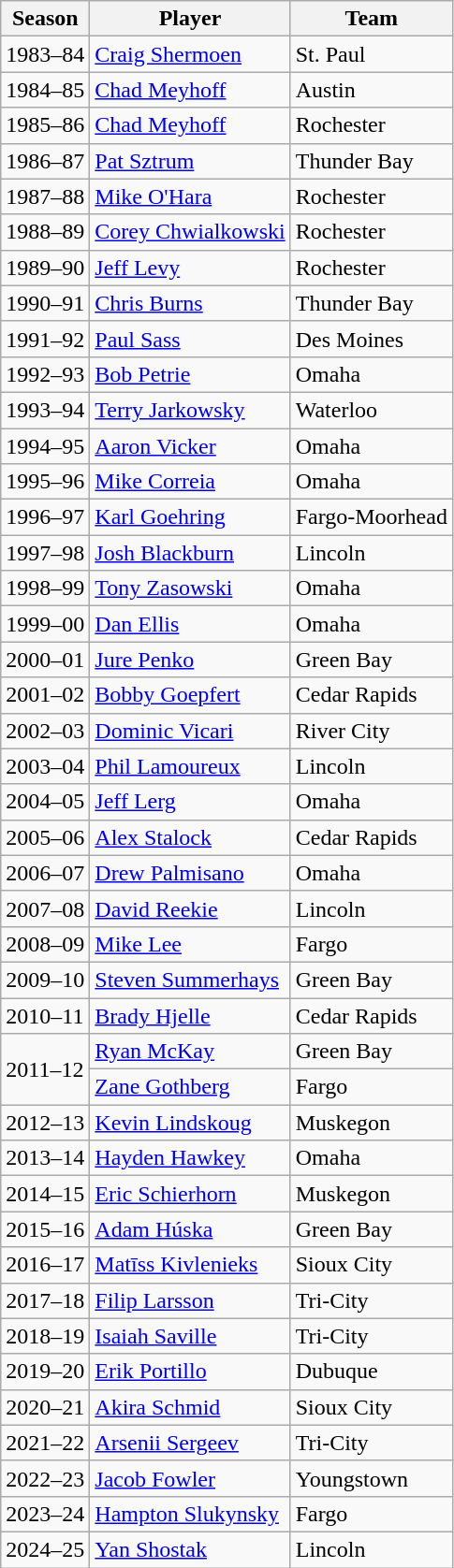<table class="wikitable sortable">
<tr>
<th>Season</th>
<th>Player</th>
<th>Team</th>
</tr>
<tr>
<td>1983–84</td>
<td><a href='#'>Craig Shermoen</a></td>
<td>St. Paul</td>
</tr>
<tr>
<td>1984–85</td>
<td><a href='#'>Chad Meyhoff</a></td>
<td>Austin</td>
</tr>
<tr>
<td>1985–86</td>
<td><a href='#'>Chad Meyhoff</a></td>
<td>Rochester</td>
</tr>
<tr>
<td>1986–87</td>
<td><a href='#'>Pat Sztrum</a></td>
<td>Thunder Bay</td>
</tr>
<tr>
<td>1987–88</td>
<td><a href='#'>Mike O'Hara</a></td>
<td>Rochester</td>
</tr>
<tr>
<td>1988–89</td>
<td><a href='#'>Corey Chwialkowski</a></td>
<td>Rochester</td>
</tr>
<tr>
<td>1989–90</td>
<td><a href='#'>Jeff Levy</a></td>
<td>Rochester</td>
</tr>
<tr>
<td>1990–91</td>
<td><a href='#'>Chris Burns</a></td>
<td>Thunder Bay</td>
</tr>
<tr>
<td>1991–92</td>
<td><a href='#'>Paul Sass</a></td>
<td>Des Moines</td>
</tr>
<tr>
<td>1992–93</td>
<td><a href='#'>Bob Petrie</a></td>
<td>Omaha</td>
</tr>
<tr>
<td>1993–94</td>
<td><a href='#'>Terry Jarkowsky</a></td>
<td>Waterloo</td>
</tr>
<tr>
<td>1994–95</td>
<td><a href='#'>Aaron Vicker</a></td>
<td>Omaha</td>
</tr>
<tr>
<td>1995–96</td>
<td><a href='#'>Mike Correia</a></td>
<td>Omaha</td>
</tr>
<tr>
<td>1996–97</td>
<td><a href='#'>Karl Goehring</a></td>
<td>Fargo-Moorhead</td>
</tr>
<tr>
<td>1997–98</td>
<td><a href='#'>Josh Blackburn</a></td>
<td>Lincoln</td>
</tr>
<tr>
<td>1998–99</td>
<td><a href='#'>Tony Zasowski</a></td>
<td>Omaha</td>
</tr>
<tr>
<td>1999–00</td>
<td><a href='#'>Dan Ellis</a></td>
<td>Omaha</td>
</tr>
<tr>
<td>2000–01</td>
<td><a href='#'>Jure Penko</a></td>
<td>Green Bay</td>
</tr>
<tr>
<td>2001–02</td>
<td><a href='#'>Bobby Goepfert</a></td>
<td>Cedar Rapids</td>
</tr>
<tr>
<td>2002–03</td>
<td><a href='#'>Dominic Vicari</a></td>
<td>River City</td>
</tr>
<tr>
<td>2003–04</td>
<td><a href='#'>Phil Lamoureux</a></td>
<td>Lincoln</td>
</tr>
<tr>
<td>2004–05</td>
<td><a href='#'>Jeff Lerg</a></td>
<td>Omaha</td>
</tr>
<tr>
<td>2005–06</td>
<td><a href='#'>Alex Stalock</a></td>
<td>Cedar Rapids</td>
</tr>
<tr>
<td>2006–07</td>
<td><a href='#'>Drew Palmisano</a></td>
<td>Omaha</td>
</tr>
<tr>
<td>2007–08</td>
<td><a href='#'>David Reekie</a></td>
<td>Lincoln</td>
</tr>
<tr>
<td>2008–09</td>
<td><a href='#'>Mike Lee</a></td>
<td>Fargo</td>
</tr>
<tr>
<td>2009–10</td>
<td><a href='#'>Steven Summerhays</a></td>
<td>Green Bay</td>
</tr>
<tr>
<td>2010–11</td>
<td><a href='#'>Brady Hjelle</a></td>
<td>Cedar Rapids</td>
</tr>
<tr>
<td rowspan=2>2011–12</td>
<td><a href='#'>Ryan McKay</a></td>
<td>Green Bay</td>
</tr>
<tr>
<td><a href='#'>Zane Gothberg</a></td>
<td>Fargo</td>
</tr>
<tr>
<td>2012–13</td>
<td><a href='#'>Kevin Lindskoug</a></td>
<td>Muskegon</td>
</tr>
<tr>
<td>2013–14</td>
<td><a href='#'>Hayden Hawkey</a></td>
<td>Omaha</td>
</tr>
<tr>
<td>2014–15</td>
<td><a href='#'>Eric Schierhorn</a></td>
<td>Muskegon</td>
</tr>
<tr>
<td>2015–16</td>
<td><a href='#'>Adam Húska</a></td>
<td>Green Bay</td>
</tr>
<tr>
<td>2016–17</td>
<td><a href='#'>Matīss Kivlenieks</a></td>
<td>Sioux City</td>
</tr>
<tr>
<td>2017–18</td>
<td><a href='#'>Filip Larsson</a></td>
<td>Tri-City</td>
</tr>
<tr>
<td>2018–19</td>
<td><a href='#'>Isaiah Saville</a></td>
<td>Tri-City</td>
</tr>
<tr>
<td>2019–20</td>
<td><a href='#'>Erik Portillo</a></td>
<td>Dubuque</td>
</tr>
<tr>
<td>2020–21</td>
<td><a href='#'>Akira Schmid</a></td>
<td>Sioux City</td>
</tr>
<tr>
<td>2021–22</td>
<td><a href='#'>Arsenii Sergeev</a></td>
<td>Tri-City</td>
</tr>
<tr>
<td>2022–23</td>
<td><a href='#'>Jacob Fowler</a></td>
<td>Youngstown</td>
</tr>
<tr>
<td>2023–24</td>
<td><a href='#'>Hampton Slukynsky</a></td>
<td>Fargo</td>
</tr>
<tr>
<td>2024–25</td>
<td><a href='#'>Yan Shostak</a></td>
<td>Lincoln</td>
</tr>
</table>
